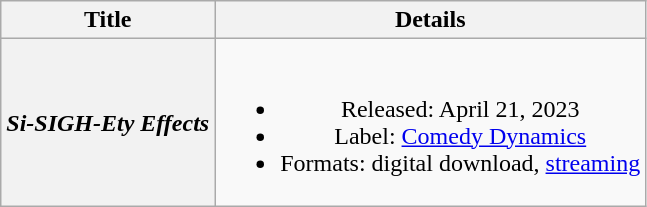<table class="wikitable plainrowheaders" style="text-align:center;">
<tr>
<th scope="col">Title</th>
<th scope="col">Details</th>
</tr>
<tr>
<th scope="row"><em>Si-SIGH-Ety Effects</em></th>
<td><br><ul><li>Released: April 21, 2023</li><li>Label: <a href='#'>Comedy Dynamics</a></li><li>Formats: digital download, <a href='#'>streaming</a></li></ul></td>
</tr>
</table>
